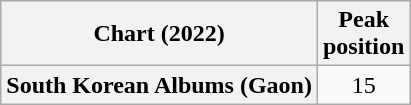<table class="wikitable plainrowheaders" style="text-align:center">
<tr>
<th scope="col">Chart (2022)</th>
<th scope="col">Peak<br>position</th>
</tr>
<tr>
<th scope="row">South Korean Albums (Gaon)</th>
<td>15</td>
</tr>
</table>
